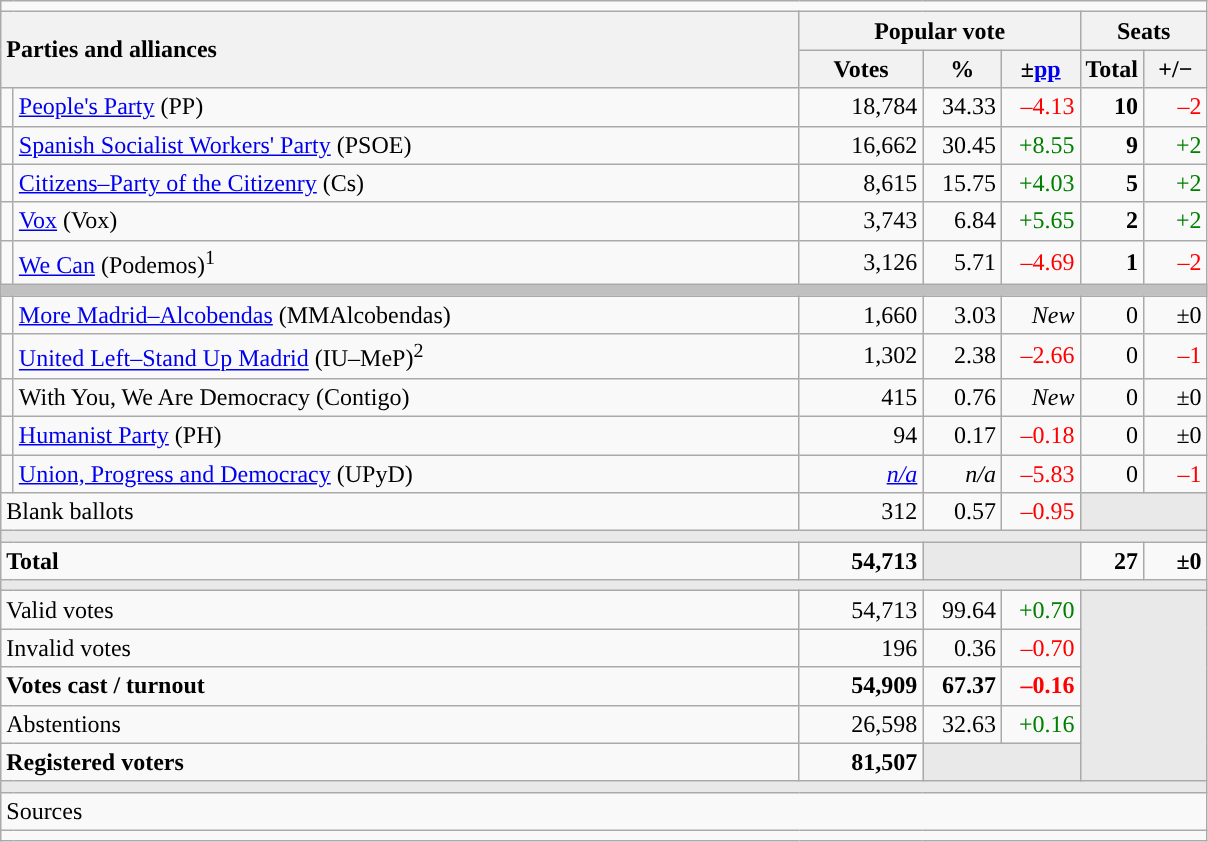<table class="wikitable" style="text-align:right;">
<tr>
<td colspan="7"></td>
</tr>
<tr>
<th style="text-align:left;" rowspan="2" colspan="2" width="525">Parties and alliances</th>
<th colspan="3">Popular vote</th>
<th colspan="2">Seats</th>
</tr>
<tr>
<th width="75">Votes</th>
<th width="45">%</th>
<th width="45">±<a href='#'>pp</a></th>
<th width="35">Total</th>
<th width="35">+/−</th>
</tr>
<tr>
<td width="1" style="color:inherit;background:"></td>
<td align="left"><a href='#'>People's Party</a> (PP)</td>
<td>18,784</td>
<td>34.33</td>
<td style="color:red;">–4.13</td>
<td><strong>10</strong></td>
<td style="color:red;">–2</td>
</tr>
<tr>
<td style="color:inherit;background:"></td>
<td align="left"><a href='#'>Spanish Socialist Workers' Party</a> (PSOE)</td>
<td>16,662</td>
<td>30.45</td>
<td style="color:green;">+8.55</td>
<td><strong>9</strong></td>
<td style="color:green;">+2</td>
</tr>
<tr>
<td style="color:inherit;background:"></td>
<td align="left"><a href='#'>Citizens–Party of the Citizenry</a> (Cs)</td>
<td>8,615</td>
<td>15.75</td>
<td style="color:green;">+4.03</td>
<td><strong>5</strong></td>
<td style="color:green;">+2</td>
</tr>
<tr>
<td style="color:inherit;background:"></td>
<td align="left"><a href='#'>Vox</a> (Vox)</td>
<td>3,743</td>
<td>6.84</td>
<td style="color:green;">+5.65</td>
<td><strong>2</strong></td>
<td style="color:green;">+2</td>
</tr>
<tr>
<td style="color:inherit;background:"></td>
<td align="left"><a href='#'>We Can</a> (Podemos)<sup>1</sup></td>
<td>3,126</td>
<td>5.71</td>
<td style="color:red;">–4.69</td>
<td><strong>1</strong></td>
<td style="color:red;">–2</td>
</tr>
<tr>
<td colspan="7" bgcolor="#C0C0C0"></td>
</tr>
<tr>
<td style="color:inherit;background:"></td>
<td align="left"><a href='#'>More Madrid–Alcobendas</a> (MMAlcobendas)</td>
<td>1,660</td>
<td>3.03</td>
<td><em>New</em></td>
<td>0</td>
<td>±0</td>
</tr>
<tr>
<td style="color:inherit;background:"></td>
<td align="left"><a href='#'>United Left–Stand Up Madrid</a> (IU–MeP)<sup>2</sup></td>
<td>1,302</td>
<td>2.38</td>
<td style="color:red;">–2.66</td>
<td>0</td>
<td style="color:red;">–1</td>
</tr>
<tr>
<td style="color:inherit;background:"></td>
<td align="left">With You, We Are Democracy (Contigo)</td>
<td>415</td>
<td>0.76</td>
<td><em>New</em></td>
<td>0</td>
<td>±0</td>
</tr>
<tr>
<td style="color:inherit;background:"></td>
<td align="left"><a href='#'>Humanist Party</a> (PH)</td>
<td>94</td>
<td>0.17</td>
<td style="color:red;">–0.18</td>
<td>0</td>
<td>±0</td>
</tr>
<tr>
<td style="color:inherit;background:"></td>
<td align="left"><a href='#'>Union, Progress and Democracy</a> (UPyD)</td>
<td><em><a href='#'>n/a</a></em></td>
<td><em>n/a</em></td>
<td style="color:red;">–5.83</td>
<td>0</td>
<td style="color:red;">–1</td>
</tr>
<tr>
<td align="left" colspan="2">Blank ballots</td>
<td>312</td>
<td>0.57</td>
<td style="color:red;">–0.95</td>
<td bgcolor="#E9E9E9" colspan="2"></td>
</tr>
<tr>
<td colspan="7" bgcolor="#E9E9E9"></td>
</tr>
<tr style="font-weight:bold;">
<td align="left" colspan="2">Total</td>
<td>54,713</td>
<td bgcolor="#E9E9E9" colspan="2"></td>
<td>27</td>
<td>±0</td>
</tr>
<tr>
<td colspan="7" bgcolor="#E9E9E9"></td>
</tr>
<tr>
<td align="left" colspan="2">Valid votes</td>
<td>54,713</td>
<td>99.64</td>
<td style="color:green;">+0.70</td>
<td bgcolor="#E9E9E9" colspan="2" rowspan="5"></td>
</tr>
<tr>
<td align="left" colspan="2">Invalid votes</td>
<td>196</td>
<td>0.36</td>
<td style="color:red;">–0.70</td>
</tr>
<tr style="font-weight:bold;">
<td align="left" colspan="2">Votes cast / turnout</td>
<td>54,909</td>
<td>67.37</td>
<td style="color:red;">–0.16</td>
</tr>
<tr>
<td align="left" colspan="2">Abstentions</td>
<td>26,598</td>
<td>32.63</td>
<td style="color:green;">+0.16</td>
</tr>
<tr style="font-weight:bold;">
<td align="left" colspan="2">Registered voters</td>
<td>81,507</td>
<td bgcolor="#E9E9E9" colspan="2"></td>
</tr>
<tr>
<td colspan="7" bgcolor="#E9E9E9"></td>
</tr>
<tr>
<td align="left" colspan="7">Sources</td>
</tr>
<tr>
<td colspan="7" style="text-align:left; max-width:790px;"></td>
</tr>
</table>
